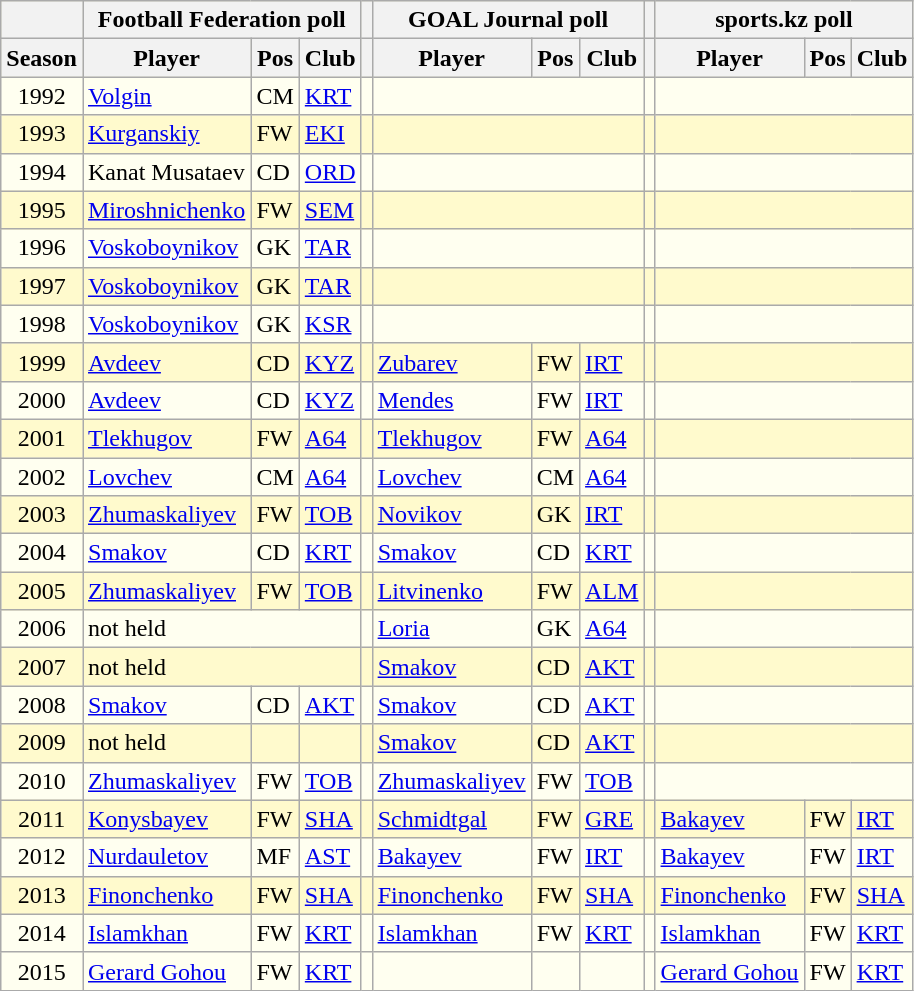<table class="wikitable" style="background: ivory; font-size: 100%; border: 1px #aaaaaa solid; border-collapse: collapse; clear:center">
<tr style="background:beige">
<th></th>
<th colspan="3">Football Federation poll</th>
<th></th>
<th colspan="3">GOAL Journal poll</th>
<th></th>
<th colspan="3">sports.kz poll</th>
</tr>
<tr style="background:beige">
<th>Season</th>
<th>Player</th>
<th>Pos</th>
<th>Club</th>
<th></th>
<th>Player</th>
<th>Pos</th>
<th>Club</th>
<th></th>
<th>Player</th>
<th>Pos</th>
<th>Club</th>
</tr>
<tr>
<td align="center">1992</td>
<td> <a href='#'>Volgin</a></td>
<td>CM</td>
<td><a href='#'>KRT</a></td>
<td></td>
<td colspan="3"></td>
<td></td>
<td colspan="3"></td>
</tr>
<tr style="background:lemonchiffon">
<td align="center">1993</td>
<td> <a href='#'>Kurganskiy</a></td>
<td>FW</td>
<td><a href='#'>EKI</a></td>
<td></td>
<td colspan="3"></td>
<td></td>
<td colspan="3"></td>
</tr>
<tr>
<td align="center">1994</td>
<td> Kanat Musataev</td>
<td>CD</td>
<td><a href='#'>ORD</a></td>
<td></td>
<td colspan="3"></td>
<td></td>
<td colspan="3"></td>
</tr>
<tr style="background:lemonchiffon">
<td align="center">1995</td>
<td> <a href='#'>Miroshnichenko</a></td>
<td>FW</td>
<td><a href='#'>SEM</a></td>
<td></td>
<td colspan="3"></td>
<td></td>
<td colspan="3"></td>
</tr>
<tr>
<td align="center">1996</td>
<td> <a href='#'>Voskoboynikov</a></td>
<td>GK</td>
<td><a href='#'>TAR</a></td>
<td></td>
<td colspan="3"></td>
<td></td>
<td colspan="3"></td>
</tr>
<tr style="background:lemonchiffon">
<td align="center">1997</td>
<td> <a href='#'>Voskoboynikov</a></td>
<td>GK</td>
<td><a href='#'>TAR</a></td>
<td></td>
<td colspan="3"></td>
<td></td>
<td colspan="3"></td>
</tr>
<tr>
<td align="center">1998</td>
<td> <a href='#'>Voskoboynikov</a></td>
<td>GK</td>
<td><a href='#'>KSR</a></td>
<td></td>
<td colspan="3"></td>
<td></td>
<td colspan="3"></td>
</tr>
<tr style="background:lemonchiffon">
<td align="center">1999</td>
<td> <a href='#'>Avdeev</a></td>
<td>CD</td>
<td><a href='#'>KYZ</a></td>
<td></td>
<td> <a href='#'>Zubarev</a></td>
<td>FW</td>
<td><a href='#'>IRT</a></td>
<td></td>
<td colspan="3"></td>
</tr>
<tr>
<td align="center">2000</td>
<td> <a href='#'>Avdeev</a></td>
<td>CD</td>
<td><a href='#'>KYZ</a></td>
<td></td>
<td> <a href='#'>Mendes</a></td>
<td>FW</td>
<td><a href='#'>IRT</a></td>
<td></td>
<td colspan="3"></td>
</tr>
<tr style="background:lemonchiffon">
<td align="center">2001</td>
<td> <a href='#'>Tlekhugov</a></td>
<td>FW</td>
<td><a href='#'>A64</a></td>
<td></td>
<td> <a href='#'>Tlekhugov</a></td>
<td>FW</td>
<td><a href='#'>A64</a></td>
<td></td>
<td colspan="3"></td>
</tr>
<tr>
<td align="center">2002</td>
<td> <a href='#'>Lovchev</a></td>
<td>CM</td>
<td><a href='#'>A64</a></td>
<td></td>
<td> <a href='#'>Lovchev</a></td>
<td>CM</td>
<td><a href='#'>A64</a></td>
<td></td>
<td colspan="3"></td>
</tr>
<tr style="background:lemonchiffon">
<td align="center">2003</td>
<td> <a href='#'>Zhumaskaliyev</a></td>
<td>FW</td>
<td><a href='#'>TOB</a></td>
<td></td>
<td> <a href='#'>Novikov</a></td>
<td>GK</td>
<td><a href='#'>IRT</a></td>
<td></td>
<td colspan="3"></td>
</tr>
<tr>
<td align="center">2004</td>
<td> <a href='#'>Smakov</a></td>
<td>CD</td>
<td><a href='#'>KRT</a></td>
<td></td>
<td> <a href='#'>Smakov</a></td>
<td>CD</td>
<td><a href='#'>KRT</a></td>
<td></td>
<td colspan="3"></td>
</tr>
<tr style="background:lemonchiffon">
<td align="center">2005</td>
<td> <a href='#'>Zhumaskaliyev</a></td>
<td>FW</td>
<td><a href='#'>TOB</a></td>
<td></td>
<td> <a href='#'>Litvinenko</a></td>
<td>FW</td>
<td><a href='#'>ALM</a></td>
<td></td>
<td colspan="3"></td>
</tr>
<tr>
<td align="center">2006</td>
<td colspan="3">not held</td>
<td></td>
<td> <a href='#'>Loria</a></td>
<td>GK</td>
<td><a href='#'>A64</a></td>
<td></td>
<td colspan="3"></td>
</tr>
<tr style="background:lemonchiffon">
<td align="center">2007</td>
<td colspan="3">not held</td>
<td></td>
<td> <a href='#'>Smakov</a></td>
<td>CD</td>
<td><a href='#'>AKT</a></td>
<td></td>
<td colspan="3"></td>
</tr>
<tr>
<td align="center">2008</td>
<td> <a href='#'>Smakov</a></td>
<td>CD</td>
<td><a href='#'>AKT</a></td>
<td></td>
<td> <a href='#'>Smakov</a></td>
<td>CD</td>
<td><a href='#'>AKT</a></td>
<td></td>
<td colspan="3"></td>
</tr>
<tr style="background:lemonchiffon">
<td align="center">2009</td>
<td>not held</td>
<td></td>
<td></td>
<td></td>
<td> <a href='#'>Smakov</a></td>
<td>CD</td>
<td><a href='#'>AKT</a></td>
<td></td>
<td colspan="3"></td>
</tr>
<tr>
<td align="center">2010</td>
<td> <a href='#'>Zhumaskaliyev</a></td>
<td>FW</td>
<td><a href='#'>TOB</a></td>
<td></td>
<td> <a href='#'>Zhumaskaliyev</a></td>
<td>FW</td>
<td><a href='#'>TOB</a></td>
<td></td>
<td colspan="3"></td>
</tr>
<tr style="background:lemonchiffon">
<td align="center">2011</td>
<td> <a href='#'>Konysbayev</a></td>
<td>FW</td>
<td><a href='#'>SHA</a></td>
<td></td>
<td> <a href='#'>Schmidtgal</a></td>
<td>FW</td>
<td><a href='#'>GRE</a></td>
<td></td>
<td> <a href='#'>Bakayev</a></td>
<td>FW</td>
<td><a href='#'>IRT</a></td>
</tr>
<tr>
<td align="center">2012</td>
<td> <a href='#'>Nurdauletov</a></td>
<td>MF</td>
<td><a href='#'>AST</a></td>
<td></td>
<td> <a href='#'>Bakayev</a></td>
<td>FW</td>
<td><a href='#'>IRT</a></td>
<td></td>
<td> <a href='#'>Bakayev</a></td>
<td>FW</td>
<td><a href='#'>IRT</a></td>
</tr>
<tr style="background:lemonchiffon">
<td align="center">2013</td>
<td> <a href='#'>Finonchenko</a></td>
<td>FW</td>
<td><a href='#'>SHA</a></td>
<td></td>
<td> <a href='#'>Finonchenko</a></td>
<td>FW</td>
<td><a href='#'>SHA</a></td>
<td></td>
<td> <a href='#'>Finonchenko</a></td>
<td>FW</td>
<td><a href='#'>SHA</a></td>
</tr>
<tr>
<td align="center">2014</td>
<td> <a href='#'>Islamkhan</a></td>
<td>FW</td>
<td><a href='#'>KRT</a></td>
<td></td>
<td> <a href='#'>Islamkhan</a></td>
<td>FW</td>
<td><a href='#'>KRT</a></td>
<td></td>
<td> <a href='#'>Islamkhan</a></td>
<td>FW</td>
<td><a href='#'>KRT</a></td>
</tr>
<tr>
<td align="center">2015</td>
<td> <a href='#'>Gerard Gohou</a></td>
<td>FW</td>
<td><a href='#'>KRT</a></td>
<td></td>
<td></td>
<td></td>
<td></td>
<td></td>
<td> <a href='#'>Gerard Gohou</a></td>
<td>FW</td>
<td><a href='#'>KRT</a></td>
</tr>
</table>
